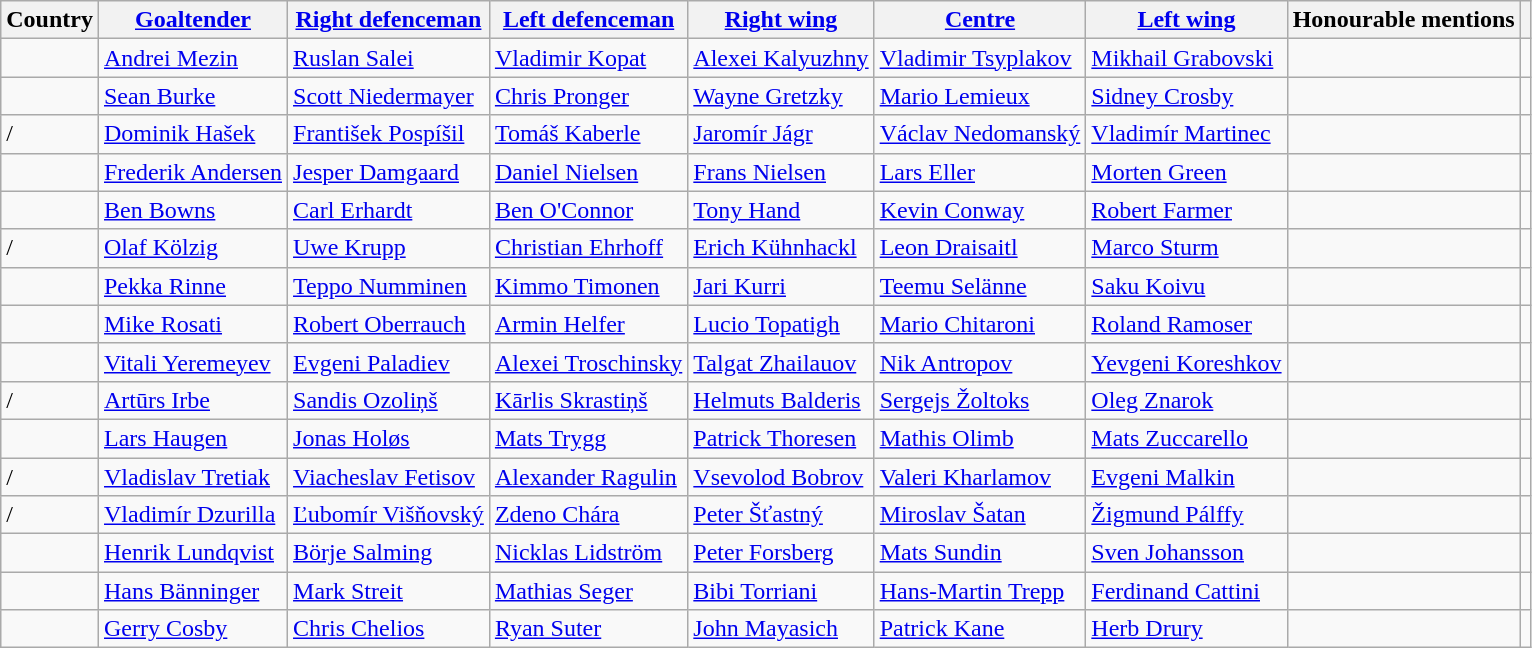<table class="wikitable sortable">
<tr>
<th>Country</th>
<th><a href='#'>Goaltender</a></th>
<th><a href='#'>Right defenceman</a></th>
<th><a href='#'>Left defenceman</a></th>
<th><a href='#'>Right wing</a></th>
<th><a href='#'>Centre</a></th>
<th><a href='#'>Left wing</a></th>
<th>Honourable mentions</th>
<th></th>
</tr>
<tr>
<td></td>
<td><a href='#'>Andrei Mezin</a></td>
<td><a href='#'>Ruslan Salei</a></td>
<td><a href='#'>Vladimir Kopat</a></td>
<td><a href='#'>Alexei Kalyuzhny</a></td>
<td><a href='#'>Vladimir Tsyplakov</a></td>
<td><a href='#'>Mikhail Grabovski</a></td>
<td></td>
<td></td>
</tr>
<tr>
<td></td>
<td><a href='#'>Sean Burke</a></td>
<td><a href='#'>Scott Niedermayer</a></td>
<td><a href='#'>Chris Pronger</a></td>
<td><a href='#'>Wayne Gretzky</a></td>
<td><a href='#'>Mario Lemieux</a></td>
<td><a href='#'>Sidney Crosby</a></td>
<td></td>
<td></td>
</tr>
<tr>
<td> / </td>
<td><a href='#'>Dominik Hašek</a></td>
<td><a href='#'>František Pospíšil</a></td>
<td><a href='#'>Tomáš Kaberle</a></td>
<td><a href='#'>Jaromír Jágr</a></td>
<td><a href='#'>Václav Nedomanský</a></td>
<td><a href='#'>Vladimír Martinec</a></td>
<td></td>
<td></td>
</tr>
<tr>
<td></td>
<td><a href='#'>Frederik Andersen</a></td>
<td><a href='#'>Jesper Damgaard</a></td>
<td><a href='#'>Daniel Nielsen</a></td>
<td><a href='#'>Frans Nielsen</a></td>
<td><a href='#'>Lars Eller</a></td>
<td><a href='#'>Morten Green</a></td>
<td></td>
<td></td>
</tr>
<tr>
<td></td>
<td><a href='#'>Ben Bowns</a></td>
<td><a href='#'>Carl Erhardt</a></td>
<td><a href='#'>Ben O'Connor</a></td>
<td><a href='#'>Tony Hand</a></td>
<td><a href='#'>Kevin Conway</a></td>
<td><a href='#'>Robert Farmer</a></td>
<td></td>
<td></td>
</tr>
<tr>
<td> / </td>
<td><a href='#'>Olaf Kölzig</a></td>
<td><a href='#'>Uwe Krupp</a></td>
<td><a href='#'>Christian Ehrhoff</a></td>
<td><a href='#'>Erich Kühnhackl</a></td>
<td><a href='#'>Leon Draisaitl</a></td>
<td><a href='#'>Marco Sturm</a></td>
<td></td>
<td></td>
</tr>
<tr>
<td></td>
<td><a href='#'>Pekka Rinne</a></td>
<td><a href='#'>Teppo Numminen</a></td>
<td><a href='#'>Kimmo Timonen</a></td>
<td><a href='#'>Jari Kurri</a></td>
<td><a href='#'>Teemu Selänne</a></td>
<td><a href='#'>Saku Koivu</a></td>
<td></td>
<td></td>
</tr>
<tr>
<td></td>
<td><a href='#'>Mike Rosati</a></td>
<td><a href='#'>Robert Oberrauch</a></td>
<td><a href='#'>Armin Helfer</a></td>
<td><a href='#'>Lucio Topatigh</a></td>
<td><a href='#'>Mario Chitaroni</a></td>
<td><a href='#'>Roland Ramoser</a></td>
<td></td>
<td></td>
</tr>
<tr>
<td></td>
<td><a href='#'>Vitali Yeremeyev</a></td>
<td><a href='#'>Evgeni Paladiev</a></td>
<td><a href='#'>Alexei Troschinsky</a></td>
<td><a href='#'>Talgat Zhailauov</a></td>
<td><a href='#'>Nik Antropov</a></td>
<td><a href='#'>Yevgeni Koreshkov</a></td>
<td></td>
<td></td>
</tr>
<tr>
<td> / </td>
<td><a href='#'>Artūrs Irbe</a></td>
<td><a href='#'>Sandis Ozoliņš</a></td>
<td><a href='#'>Kārlis Skrastiņš</a></td>
<td><a href='#'>Helmuts Balderis</a></td>
<td><a href='#'>Sergejs Žoltoks</a></td>
<td><a href='#'>Oleg Znarok</a></td>
<td></td>
<td></td>
</tr>
<tr>
<td></td>
<td><a href='#'>Lars Haugen</a></td>
<td><a href='#'>Jonas Holøs</a></td>
<td><a href='#'>Mats Trygg</a></td>
<td><a href='#'>Patrick Thoresen</a></td>
<td><a href='#'>Mathis Olimb</a></td>
<td><a href='#'>Mats Zuccarello</a></td>
<td></td>
<td></td>
</tr>
<tr>
<td> / </td>
<td><a href='#'>Vladislav Tretiak</a></td>
<td><a href='#'>Viacheslav Fetisov</a></td>
<td><a href='#'>Alexander Ragulin</a></td>
<td><a href='#'>Vsevolod Bobrov</a></td>
<td><a href='#'>Valeri Kharlamov</a></td>
<td><a href='#'>Evgeni Malkin</a></td>
<td></td>
<td></td>
</tr>
<tr>
<td> / </td>
<td><a href='#'>Vladimír Dzurilla</a></td>
<td><a href='#'>Ľubomír Višňovský</a></td>
<td><a href='#'>Zdeno Chára</a></td>
<td><a href='#'>Peter Šťastný</a></td>
<td><a href='#'>Miroslav Šatan</a></td>
<td><a href='#'>Žigmund Pálffy</a></td>
<td></td>
<td></td>
</tr>
<tr>
<td></td>
<td><a href='#'>Henrik Lundqvist</a></td>
<td><a href='#'>Börje Salming</a></td>
<td><a href='#'>Nicklas Lidström</a></td>
<td><a href='#'>Peter Forsberg</a></td>
<td><a href='#'>Mats Sundin</a></td>
<td><a href='#'>Sven Johansson</a></td>
<td></td>
<td></td>
</tr>
<tr>
<td></td>
<td><a href='#'>Hans Bänninger</a></td>
<td><a href='#'>Mark Streit</a></td>
<td><a href='#'>Mathias Seger</a></td>
<td><a href='#'>Bibi Torriani</a></td>
<td><a href='#'>Hans-Martin Trepp</a></td>
<td><a href='#'>Ferdinand Cattini</a></td>
<td></td>
<td></td>
</tr>
<tr>
<td></td>
<td><a href='#'>Gerry Cosby</a></td>
<td><a href='#'>Chris Chelios</a></td>
<td><a href='#'>Ryan Suter</a></td>
<td><a href='#'>John Mayasich</a></td>
<td><a href='#'>Patrick Kane</a></td>
<td><a href='#'>Herb Drury</a></td>
<td></td>
<td></td>
</tr>
</table>
